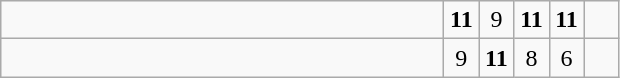<table class="wikitable">
<tr>
<td style="width:18em"><strong></strong></td>
<td align=center style="width:1em"><strong>11</strong></td>
<td align=center style="width:1em">9</td>
<td align=center style="width:1em"><strong>11</strong></td>
<td align=center style="width:1em"><strong>11</strong></td>
<td align=center style="width:1em"></td>
</tr>
<tr>
<td style="width:18em"></td>
<td align=center style="width:1em">9</td>
<td align=center style="width:1em"><strong>11</strong></td>
<td align=center style="width:1em">8</td>
<td align=center style="width:1em">6</td>
<td align=center style="width:1em"></td>
</tr>
</table>
